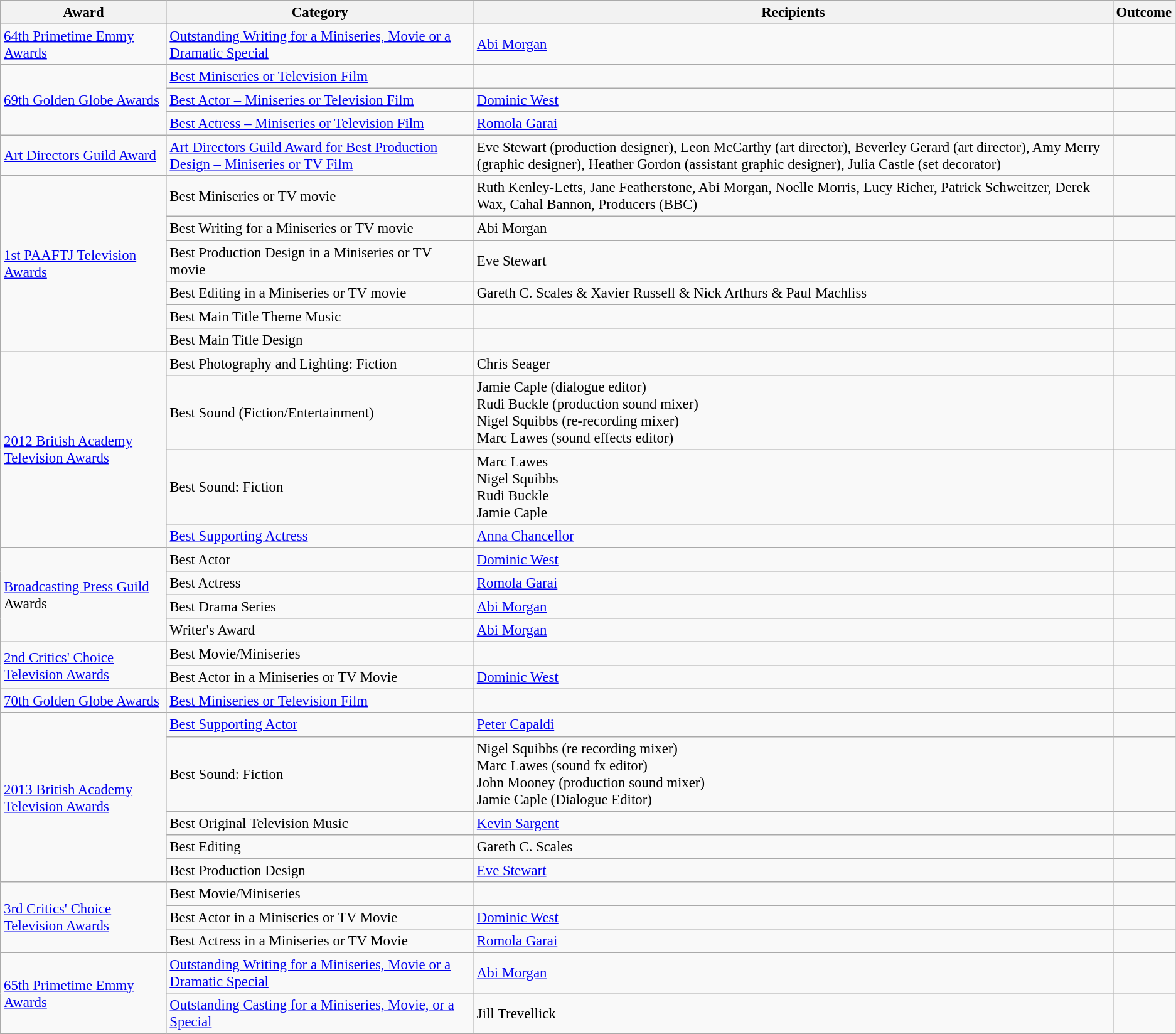<table class="wikitable" style="font-size:95%;">
<tr>
<th>Award</th>
<th>Category</th>
<th>Recipients</th>
<th>Outcome</th>
</tr>
<tr>
<td><a href='#'>64th Primetime Emmy Awards</a></td>
<td><a href='#'>Outstanding Writing for a Miniseries, Movie or a Dramatic Special</a></td>
<td><a href='#'>Abi Morgan</a></td>
<td></td>
</tr>
<tr>
<td rowspan=3><a href='#'>69th Golden Globe Awards</a></td>
<td><a href='#'>Best Miniseries or Television Film</a></td>
<td></td>
<td></td>
</tr>
<tr>
<td><a href='#'>Best Actor – Miniseries or Television Film</a></td>
<td><a href='#'>Dominic West</a></td>
<td></td>
</tr>
<tr>
<td><a href='#'>Best Actress – Miniseries or Television Film</a></td>
<td><a href='#'>Romola Garai</a></td>
<td></td>
</tr>
<tr>
<td rowspan=1><a href='#'>Art Directors Guild Award</a></td>
<td><a href='#'>Art Directors Guild Award for Best Production Design – Miniseries or TV Film</a></td>
<td>Eve Stewart (production designer), Leon McCarthy (art director), Beverley Gerard (art director), Amy Merry (graphic designer), Heather Gordon (assistant graphic designer), Julia Castle (set decorator)</td>
<td></td>
</tr>
<tr>
<td rowspan=6><a href='#'>1st PAAFTJ Television Awards</a></td>
<td>Best Miniseries or TV movie</td>
<td>Ruth Kenley-Letts, Jane Featherstone, Abi Morgan, Noelle Morris, Lucy Richer, Patrick Schweitzer, Derek Wax, Cahal Bannon, Producers (BBC)</td>
<td></td>
</tr>
<tr>
<td>Best Writing for a Miniseries or TV movie</td>
<td>Abi Morgan</td>
<td></td>
</tr>
<tr>
<td>Best Production Design in a Miniseries or TV movie</td>
<td>Eve Stewart</td>
<td></td>
</tr>
<tr>
<td>Best Editing in a Miniseries or TV movie</td>
<td>Gareth C. Scales & Xavier Russell & Nick Arthurs & Paul Machliss</td>
<td></td>
</tr>
<tr>
<td>Best Main Title Theme Music</td>
<td></td>
<td></td>
</tr>
<tr>
<td>Best Main Title Design</td>
<td></td>
<td></td>
</tr>
<tr>
<td rowspan="4"><a href='#'>2012 British Academy Television Awards</a></td>
<td>Best Photography and Lighting: Fiction</td>
<td>Chris Seager</td>
<td></td>
</tr>
<tr>
<td>Best Sound (Fiction/Entertainment)</td>
<td>Jamie Caple (dialogue editor)<br>Rudi Buckle (production sound mixer)<br>Nigel Squibbs (re-recording mixer)<br>Marc Lawes (sound effects editor)</td>
<td></td>
</tr>
<tr>
<td>Best Sound: Fiction</td>
<td>Marc Lawes<br>Nigel Squibbs<br>Rudi Buckle<br>Jamie Caple</td>
<td></td>
</tr>
<tr>
<td><a href='#'>Best Supporting Actress</a></td>
<td><a href='#'>Anna Chancellor</a></td>
<td></td>
</tr>
<tr>
<td rowspan="4"><a href='#'>Broadcasting Press Guild</a> Awards</td>
<td>Best Actor</td>
<td><a href='#'>Dominic West</a></td>
<td></td>
</tr>
<tr>
<td>Best Actress</td>
<td><a href='#'>Romola Garai</a></td>
<td></td>
</tr>
<tr>
<td>Best Drama Series</td>
<td><a href='#'>Abi Morgan</a></td>
<td></td>
</tr>
<tr>
<td>Writer's Award</td>
<td><a href='#'>Abi Morgan</a></td>
<td></td>
</tr>
<tr>
<td rowspan="2"><a href='#'>2nd Critics' Choice Television Awards</a></td>
<td>Best Movie/Miniseries</td>
<td></td>
<td></td>
</tr>
<tr>
<td>Best Actor in a Miniseries or TV Movie</td>
<td><a href='#'>Dominic West</a></td>
<td></td>
</tr>
<tr>
<td><a href='#'>70th Golden Globe Awards</a></td>
<td><a href='#'>Best Miniseries or Television Film</a></td>
<td></td>
<td></td>
</tr>
<tr>
<td rowspan="5"><a href='#'>2013 British Academy Television Awards</a></td>
<td><a href='#'>Best Supporting Actor</a></td>
<td><a href='#'>Peter Capaldi</a></td>
<td></td>
</tr>
<tr>
<td>Best Sound: Fiction</td>
<td>Nigel Squibbs (re recording mixer)<br>Marc Lawes (sound fx editor)<br>John Mooney (production sound mixer)<br>Jamie Caple (Dialogue Editor)</td>
<td></td>
</tr>
<tr>
<td>Best Original Television Music</td>
<td><a href='#'>Kevin Sargent</a></td>
<td></td>
</tr>
<tr>
<td>Best Editing</td>
<td>Gareth C. Scales</td>
<td></td>
</tr>
<tr>
<td>Best Production Design</td>
<td><a href='#'>Eve Stewart</a></td>
<td></td>
</tr>
<tr>
<td rowspan="3"><a href='#'>3rd Critics' Choice Television Awards</a></td>
<td>Best Movie/Miniseries</td>
<td></td>
<td></td>
</tr>
<tr>
<td>Best Actor in a Miniseries or TV Movie</td>
<td><a href='#'>Dominic West</a></td>
<td></td>
</tr>
<tr>
<td>Best Actress in a Miniseries or TV Movie</td>
<td><a href='#'>Romola Garai</a></td>
<td></td>
</tr>
<tr>
<td rowspan="2"><a href='#'>65th Primetime Emmy Awards</a></td>
<td><a href='#'>Outstanding Writing for a Miniseries, Movie or a Dramatic Special</a></td>
<td><a href='#'>Abi Morgan</a></td>
<td></td>
</tr>
<tr>
<td><a href='#'>Outstanding Casting for a Miniseries, Movie, or a Special</a></td>
<td>Jill Trevellick</td>
<td></td>
</tr>
</table>
